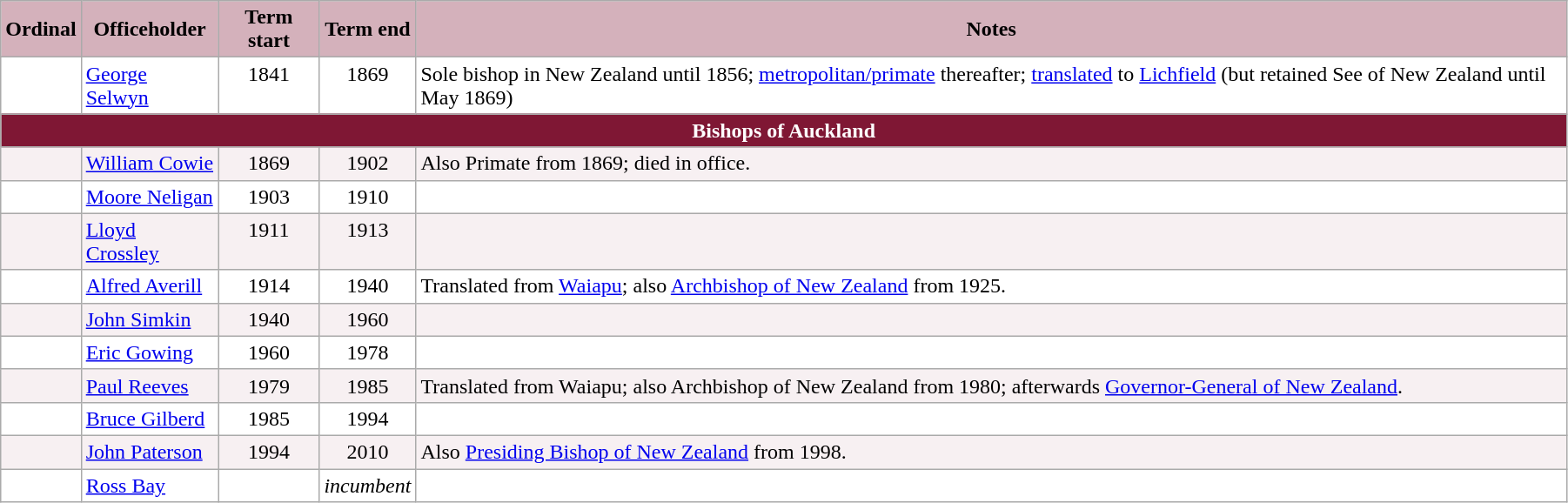<table class="wikitable sortable" style="width: 95%;">
<tr>
<th style="background-color: #D4B1BB;">Ordinal</th>
<th style="background-color: #D4B1BB;">Officeholder</th>
<th style="background-color: #D4B1BB;">Term start</th>
<th style="background-color: #D4B1BB;">Term end</th>
<th style="background-color: #D4B1BB;">Notes</th>
</tr>
<tr valign="top" style="background-color: white;">
<td align=center></td>
<td><a href='#'>George Selwyn</a><br></td>
<td align=center>1841</td>
<td align=center>1869</td>
<td>Sole bishop in New Zealand until 1856; <a href='#'>metropolitan/primate</a> thereafter; <a href='#'>translated</a> to <a href='#'>Lichfield</a> (but retained See of New Zealand until May 1869)</td>
</tr>
<tr>
<th colspan="6" style="background-color: #7F1734; color: white;">Bishops of Auckland</th>
</tr>
<tr valign="top" style="background-color: #F7F0F2;">
<td align=center></td>
<td><a href='#'>William Cowie</a></td>
<td style="text-align: center;">1869</td>
<td style="text-align: center;">1902</td>
<td>Also Primate from 1869; died in office.</td>
</tr>
<tr valign="top" style="background-color: white;">
<td align=center></td>
<td><a href='#'>Moore Neligan</a></td>
<td style="text-align: center;">1903</td>
<td style="text-align: center;">1910</td>
<td></td>
</tr>
<tr valign="top" style="background-color: #F7F0F2;">
<td align=center></td>
<td><a href='#'>Lloyd Crossley</a></td>
<td style="text-align: center;">1911</td>
<td style="text-align: center;">1913</td>
<td></td>
</tr>
<tr valign="top" style="background-color: white;">
<td align=center></td>
<td><a href='#'>Alfred Averill</a></td>
<td style="text-align: center;">1914</td>
<td style="text-align: center;">1940</td>
<td>Translated from <a href='#'>Waiapu</a>; also <a href='#'>Archbishop of New Zealand</a> from 1925.</td>
</tr>
<tr valign="top" style="background-color: #F7F0F2;">
<td align=center></td>
<td><a href='#'>John Simkin</a></td>
<td style="text-align: center;">1940</td>
<td style="text-align: center;">1960</td>
<td></td>
</tr>
<tr valign="top" style="background-color: white;">
<td align=center></td>
<td><a href='#'>Eric Gowing</a></td>
<td style="text-align: center;">1960</td>
<td style="text-align: center;">1978</td>
<td></td>
</tr>
<tr valign="top" style="background-color: #F7F0F2;">
<td align=center></td>
<td><a href='#'>Paul Reeves</a></td>
<td style="text-align: center;">1979</td>
<td style="text-align: center;">1985</td>
<td>Translated from Waiapu; also Archbishop of New Zealand from 1980; afterwards <a href='#'>Governor-General of New&nbsp;Zealand</a>.</td>
</tr>
<tr valign="top" style="background-color: white;">
<td align=center></td>
<td><a href='#'>Bruce Gilberd</a></td>
<td style="text-align: center;">1985</td>
<td style="text-align: center;">1994</td>
<td></td>
</tr>
<tr valign="top" style="background-color: #F7F0F2;">
<td align=center></td>
<td><a href='#'>John Paterson</a></td>
<td style="text-align: center;">1994</td>
<td style="text-align: center;">2010</td>
<td>Also <a href='#'>Presiding&nbsp;Bishop of New&nbsp;Zealand</a> from 1998.</td>
</tr>
<tr valign="top" style="background-color: white;">
<td align=center></td>
<td><a href='#'>Ross Bay</a></td>
<td align=center></td>
<td align=center><em>incumbent</em></td>
<td></td>
</tr>
</table>
